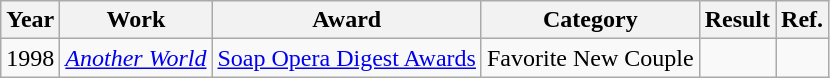<table class="wikitable">
<tr>
<th>Year</th>
<th>Work</th>
<th>Award</th>
<th>Category</th>
<th>Result</th>
<th>Ref.</th>
</tr>
<tr>
<td>1998</td>
<td><a href='#'><em>Another World</em></a></td>
<td><a href='#'>Soap Opera Digest Awards</a></td>
<td>Favorite New Couple</td>
<td></td>
<td></td>
</tr>
</table>
